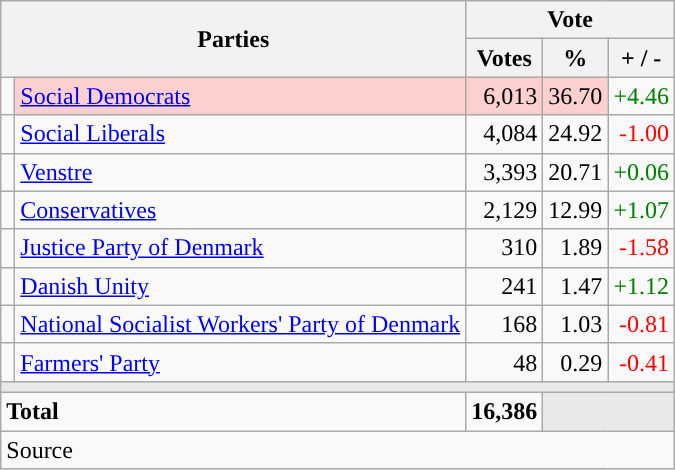<table class="wikitable" style="text-align:right;">
<tr>
<th style="text-align:centre;" rowspan="2" colspan="2" width="225">Parties</th>
<th colspan="3">Vote</th>
</tr>
<tr>
<th width="15">Votes</th>
<th width="15">%</th>
<th width="15">+ / -</th>
</tr>
<tr>
<td width="2" style="color:inherit;background:"></td>
<td bgcolor=#fbd0ce  align="left"><a href='#'>Social Democrats</a></td>
<td bgcolor=#fbd0ce>6,013</td>
<td bgcolor=#fbd0ce>36.70</td>
<td style=color:green;>+4.46</td>
</tr>
<tr>
<td width="2" style="color:inherit;background:"></td>
<td align="left"><a href='#'>Social Liberals</a></td>
<td>4,084</td>
<td>24.92</td>
<td style=color:red;>-1.00</td>
</tr>
<tr>
<td width="2" style="color:inherit;background:"></td>
<td align="left"><a href='#'>Venstre</a></td>
<td>3,393</td>
<td>20.71</td>
<td style=color:green;>+0.06</td>
</tr>
<tr>
<td width="2" style="color:inherit;background:"></td>
<td align="left"><a href='#'>Conservatives</a></td>
<td>2,129</td>
<td>12.99</td>
<td style=color:green;>+1.07</td>
</tr>
<tr>
<td width="2" style="color:inherit;background:"></td>
<td align="left"><a href='#'>Justice Party of Denmark</a></td>
<td>310</td>
<td>1.89</td>
<td style=color:red;>-1.58</td>
</tr>
<tr>
<td width="2" style="color:inherit;background:"></td>
<td align="left"><a href='#'>Danish Unity</a></td>
<td>241</td>
<td>1.47</td>
<td style=color:green;>+1.12</td>
</tr>
<tr>
<td width="2" style="color:inherit;background:"></td>
<td align="left"><a href='#'>National Socialist Workers' Party of Denmark</a></td>
<td>168</td>
<td>1.03</td>
<td style=color:red;>-0.81</td>
</tr>
<tr>
<td width="2" style="color:inherit;background:"></td>
<td align="left"><a href='#'>Farmers' Party</a></td>
<td>48</td>
<td>0.29</td>
<td style=color:red;>-0.41</td>
</tr>
<tr>
<td colspan="7" bgcolor="#E9E9E9"></td>
</tr>
<tr>
<td align="left" colspan="2"><strong>Total</strong></td>
<td><strong>16,386</strong></td>
<td bgcolor="#E9E9E9" colspan="2"></td>
</tr>
<tr>
<td align="left" colspan="6">Source</td>
</tr>
</table>
